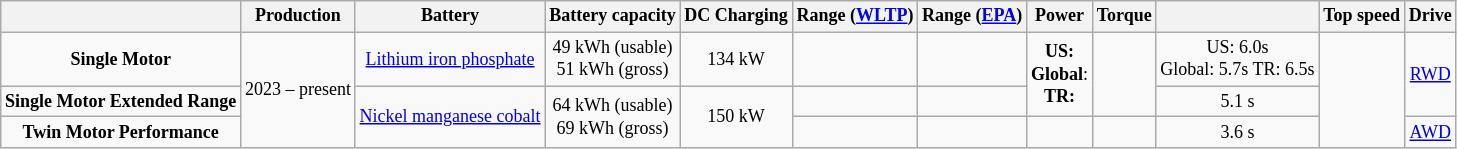<table class="wikitable" style="font-size:75%;text-align:center;">
<tr>
<th></th>
<th>Production</th>
<th>Battery</th>
<th>Battery capacity</th>
<th>DC Charging</th>
<th>Range (<a href='#'>WLTP</a>)</th>
<th>Range (<a href='#'>EPA</a>)</th>
<th>Power</th>
<th>Torque</th>
<th></th>
<th>Top speed</th>
<th>Drive</th>
</tr>
<tr>
<td><strong>Single Motor</strong></td>
<td rowspan=3>2023 – present</td>
<td><a href='#'>Lithium iron phosphate</a></td>
<td>49 kWh (usable)<br>51 kWh (gross)</td>
<td>134 kW</td>
<td></td>
<td></td>
<td rowspan=2><strong>US:</strong>  <br><strong>Global</strong>: <br><strong>TR:</strong>  </td>
<td rowspan=2></td>
<td>US: 6.0s<br>Global: 5.7s
TR: 6.5s</td>
<td rowspan=3></td>
<td rowspan=2><a href='#'>RWD</a></td>
</tr>
<tr>
<td><strong>Single Motor Extended Range</strong></td>
<td rowspan=2><a href='#'>Nickel manganese cobalt</a></td>
<td rowspan=2>64 kWh (usable)<br>69 kWh (gross)</td>
<td rowspan="2">150 kW</td>
<td></td>
<td></td>
<td>5.1 s</td>
</tr>
<tr>
<td><strong>Twin Motor Performance</strong></td>
<td></td>
<td></td>
<td></td>
<td></td>
<td>3.6 s</td>
<td><a href='#'>AWD</a></td>
</tr>
</table>
